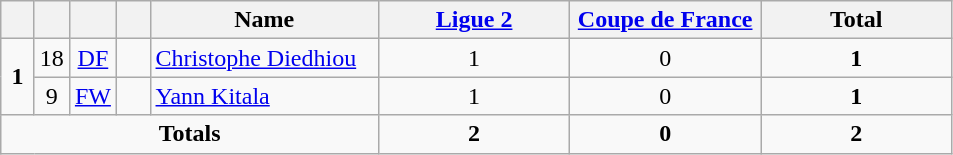<table class="wikitable" style="text-align:center">
<tr>
<th width=15></th>
<th width=15></th>
<th width=15></th>
<th width=15></th>
<th width=145>Name</th>
<th width=120><a href='#'>Ligue 2</a></th>
<th width=120><a href='#'>Coupe de France</a></th>
<th width=120>Total</th>
</tr>
<tr>
<td rowspan=2><strong>1</strong></td>
<td>18</td>
<td><a href='#'>DF</a></td>
<td></td>
<td align=left><a href='#'>Christophe Diedhiou</a></td>
<td>1</td>
<td>0</td>
<td><strong>1 </strong></td>
</tr>
<tr>
<td>9</td>
<td><a href='#'>FW</a></td>
<td></td>
<td align=left><a href='#'>Yann Kitala</a></td>
<td>1</td>
<td>0</td>
<td><strong>1 </strong></td>
</tr>
<tr>
<td colspan=5><strong>Totals</strong></td>
<td><strong>2 </strong></td>
<td><strong>0 </strong></td>
<td><strong>2 </strong></td>
</tr>
</table>
